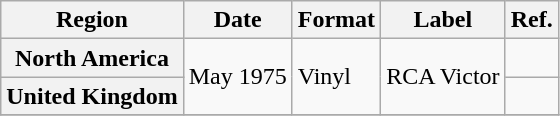<table class="wikitable plainrowheaders">
<tr>
<th scope="col">Region</th>
<th scope="col">Date</th>
<th scope="col">Format</th>
<th scope="col">Label</th>
<th scope="col">Ref.</th>
</tr>
<tr>
<th scope="row">North America</th>
<td rowspan="2">May 1975</td>
<td rowspan="2">Vinyl</td>
<td rowspan="2">RCA Victor</td>
<td></td>
</tr>
<tr>
<th scope="row">United Kingdom</th>
<td></td>
</tr>
<tr>
</tr>
</table>
